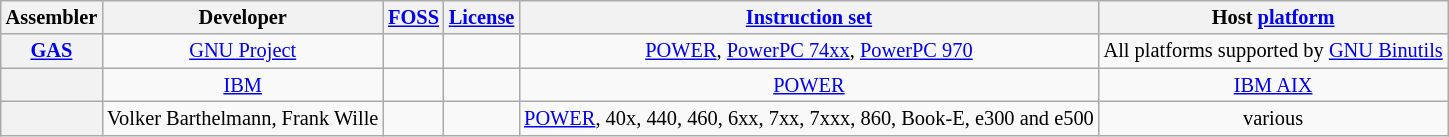<table class="wikitable sortable" style="font-size: 85%; text-align: center">
<tr>
<th>Assembler</th>
<th>Developer</th>
<th><a href='#'>FOSS</a></th>
<th><a href='#'>License</a></th>
<th><a href='#'>Instruction set</a></th>
<th>Host <a href='#'>platform</a></th>
</tr>
<tr>
<th><a href='#'>GAS</a></th>
<td><a href='#'>GNU Project</a></td>
<td></td>
<td></td>
<td><a href='#'>POWER</a>, <a href='#'>PowerPC 74xx</a>, <a href='#'>PowerPC 970</a></td>
<td>All platforms supported by <a href='#'>GNU Binutils</a></td>
</tr>
<tr>
<th></th>
<td><a href='#'>IBM</a></td>
<td></td>
<td></td>
<td><a href='#'>POWER</a></td>
<td><a href='#'>IBM AIX</a></td>
</tr>
<tr>
<th></th>
<td>Volker Barthelmann, Frank Wille</td>
<td></td>
<td></td>
<td><a href='#'>POWER</a>, 40x, 440, 460, 6xx, 7xx, 7xxx, 860, Book-E, e300 and e500</td>
<td>various</td>
</tr>
</table>
